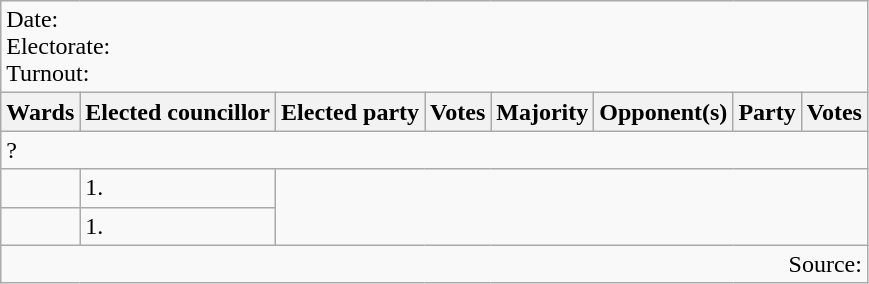<table class=wikitable>
<tr>
<td colspan=8>Date: <br>Electorate: <br>Turnout:</td>
</tr>
<tr>
<th>Wards</th>
<th>Elected councillor</th>
<th>Elected party</th>
<th>Votes</th>
<th>Majority</th>
<th>Opponent(s)</th>
<th>Party</th>
<th>Votes</th>
</tr>
<tr>
<td colspan=8>?</td>
</tr>
<tr>
<td></td>
<td>1.</td>
</tr>
<tr>
<td></td>
<td>1.</td>
</tr>
<tr>
<td colspan=8 align=right>Source:</td>
</tr>
</table>
